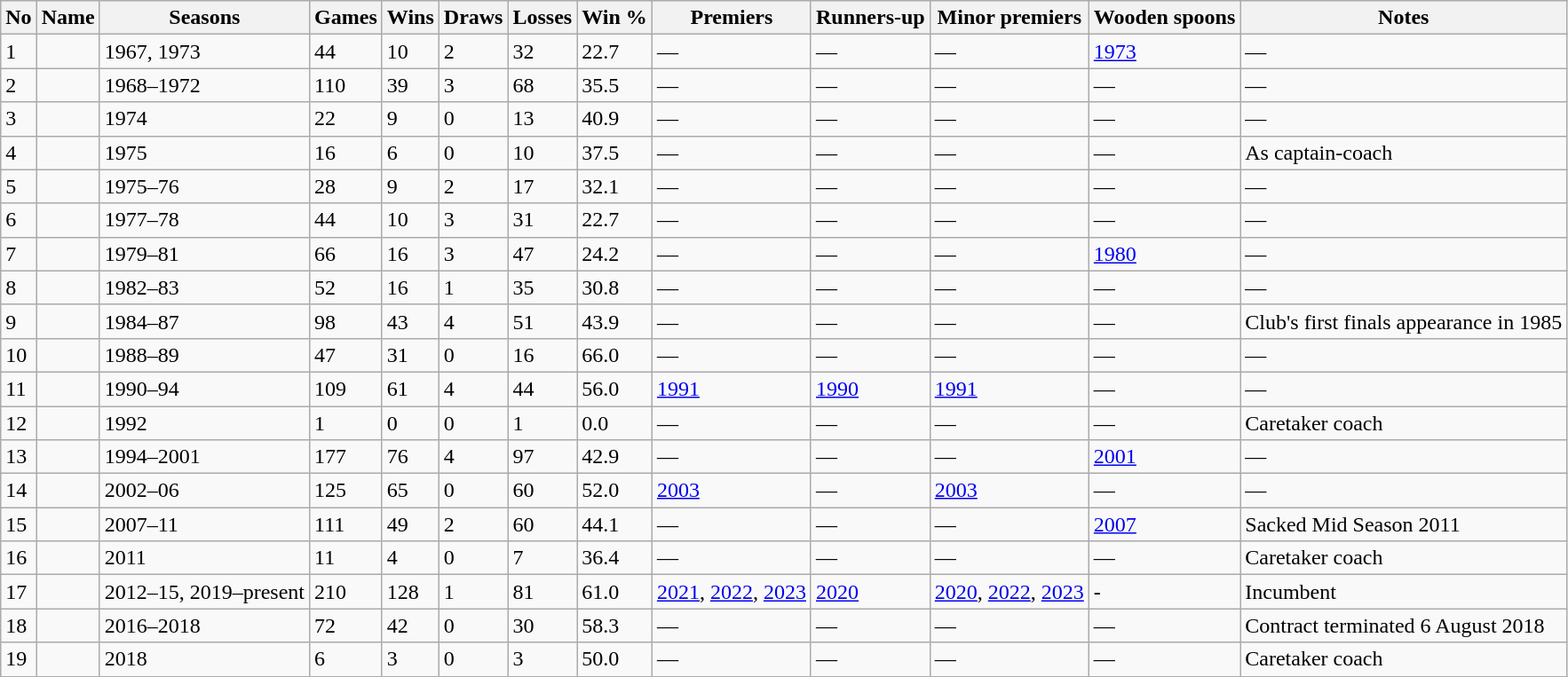<table class="wikitable sortable">
<tr>
<th>No</th>
<th>Name</th>
<th>Seasons</th>
<th>Games</th>
<th>Wins</th>
<th>Draws</th>
<th>Losses</th>
<th>Win %</th>
<th class="unsortable">Premiers</th>
<th class="unsortable">Runners-up</th>
<th class="unsortable">Minor premiers</th>
<th class="unsortable">Wooden spoons</th>
<th class="unsortable">Notes</th>
</tr>
<tr>
<td>1</td>
<td></td>
<td>1967, 1973</td>
<td>44</td>
<td>10</td>
<td>2</td>
<td>32</td>
<td>22.7</td>
<td>—</td>
<td>—</td>
<td>—</td>
<td><a href='#'>1973</a></td>
<td>—</td>
</tr>
<tr>
<td>2</td>
<td></td>
<td>1968–1972</td>
<td>110</td>
<td>39</td>
<td>3</td>
<td>68</td>
<td>35.5</td>
<td>—</td>
<td>—</td>
<td>—</td>
<td>—</td>
<td>—</td>
</tr>
<tr>
<td>3</td>
<td></td>
<td>1974</td>
<td>22</td>
<td>9</td>
<td>0</td>
<td>13</td>
<td>40.9</td>
<td>—</td>
<td>—</td>
<td>—</td>
<td>—</td>
<td>—</td>
</tr>
<tr>
<td>4</td>
<td></td>
<td>1975</td>
<td>16</td>
<td>6</td>
<td>0</td>
<td>10</td>
<td>37.5</td>
<td>—</td>
<td>—</td>
<td>—</td>
<td>—</td>
<td>As captain-coach</td>
</tr>
<tr>
<td>5</td>
<td></td>
<td>1975–76</td>
<td>28</td>
<td>9</td>
<td>2</td>
<td>17</td>
<td>32.1</td>
<td>—</td>
<td>—</td>
<td>—</td>
<td>—</td>
<td>—</td>
</tr>
<tr>
<td>6</td>
<td></td>
<td>1977–78</td>
<td>44</td>
<td>10</td>
<td>3</td>
<td>31</td>
<td>22.7</td>
<td>—</td>
<td>—</td>
<td>—</td>
<td>—</td>
<td>—</td>
</tr>
<tr>
<td>7</td>
<td></td>
<td>1979–81</td>
<td>66</td>
<td>16</td>
<td>3</td>
<td>47</td>
<td>24.2</td>
<td>—</td>
<td>—</td>
<td>—</td>
<td><a href='#'>1980</a></td>
<td>—</td>
</tr>
<tr>
<td>8</td>
<td></td>
<td>1982–83</td>
<td>52</td>
<td>16</td>
<td>1</td>
<td>35</td>
<td>30.8</td>
<td>—</td>
<td>—</td>
<td>—</td>
<td>—</td>
<td>—</td>
</tr>
<tr>
<td>9</td>
<td></td>
<td>1984–87</td>
<td>98</td>
<td>43</td>
<td>4</td>
<td>51</td>
<td>43.9</td>
<td>—</td>
<td>—</td>
<td>—</td>
<td>—</td>
<td>Club's first finals appearance in 1985</td>
</tr>
<tr>
<td>10</td>
<td></td>
<td>1988–89</td>
<td>47</td>
<td>31</td>
<td>0</td>
<td>16</td>
<td>66.0</td>
<td>—</td>
<td>—</td>
<td>—</td>
<td>—</td>
<td>—</td>
</tr>
<tr>
<td>11</td>
<td></td>
<td>1990–94</td>
<td>109</td>
<td>61</td>
<td>4</td>
<td>44</td>
<td>56.0</td>
<td><a href='#'>1991</a></td>
<td><a href='#'>1990</a></td>
<td><a href='#'>1991</a></td>
<td>—</td>
<td>—</td>
</tr>
<tr>
<td>12</td>
<td></td>
<td>1992</td>
<td>1</td>
<td>0</td>
<td>0</td>
<td>1</td>
<td>0.0</td>
<td>—</td>
<td>—</td>
<td>—</td>
<td>—</td>
<td>Caretaker coach</td>
</tr>
<tr>
<td>13</td>
<td></td>
<td>1994–2001</td>
<td>177</td>
<td>76</td>
<td>4</td>
<td>97</td>
<td>42.9</td>
<td>—</td>
<td>—</td>
<td>—</td>
<td><a href='#'>2001</a></td>
<td>—</td>
</tr>
<tr>
<td>14</td>
<td></td>
<td>2002–06</td>
<td>125</td>
<td>65</td>
<td>0</td>
<td>60</td>
<td>52.0</td>
<td><a href='#'>2003</a></td>
<td>—</td>
<td><a href='#'>2003</a></td>
<td>—</td>
<td>—</td>
</tr>
<tr>
<td>15</td>
<td></td>
<td>2007–11</td>
<td>111</td>
<td>49</td>
<td>2</td>
<td>60</td>
<td>44.1</td>
<td>—</td>
<td>—</td>
<td>—</td>
<td><a href='#'>2007</a></td>
<td>Sacked Mid Season 2011</td>
</tr>
<tr>
<td>16</td>
<td></td>
<td>2011</td>
<td>11</td>
<td>4</td>
<td>0</td>
<td>7</td>
<td>36.4</td>
<td>—</td>
<td>—</td>
<td>—</td>
<td>—</td>
<td>Caretaker coach</td>
</tr>
<tr>
<td>17</td>
<td></td>
<td>2012–15, 2019–present</td>
<td>210</td>
<td>128</td>
<td>1</td>
<td>81</td>
<td>61.0</td>
<td><a href='#'>2021</a>, <a href='#'>2022</a>, <a href='#'>2023</a></td>
<td><a href='#'>2020</a></td>
<td><a href='#'>2020</a>, <a href='#'>2022</a>,  <a href='#'>2023</a></td>
<td>-</td>
<td>Incumbent</td>
</tr>
<tr>
<td>18</td>
<td></td>
<td>2016–2018</td>
<td>72</td>
<td>42</td>
<td>0</td>
<td>30</td>
<td>58.3</td>
<td>—</td>
<td>—</td>
<td>—</td>
<td>—</td>
<td>Contract terminated 6 August 2018</td>
</tr>
<tr>
<td>19</td>
<td></td>
<td>2018</td>
<td>6</td>
<td>3</td>
<td>0</td>
<td>3</td>
<td>50.0</td>
<td>—</td>
<td>—</td>
<td>—</td>
<td>—</td>
<td>Caretaker coach</td>
</tr>
</table>
